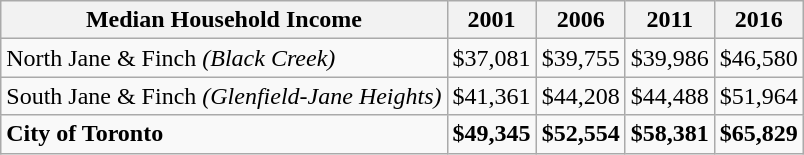<table class="wikitable">
<tr>
<th>Median Household Income</th>
<th>2001</th>
<th>2006</th>
<th>2011</th>
<th>2016</th>
</tr>
<tr>
<td>North Jane & Finch <em>(Black Creek)</em></td>
<td>$37,081</td>
<td>$39,755</td>
<td>$39,986</td>
<td>$46,580</td>
</tr>
<tr>
<td>South Jane & Finch <em>(Glenfield-Jane Heights)</em></td>
<td>$41,361</td>
<td>$44,208</td>
<td>$44,488</td>
<td>$51,964</td>
</tr>
<tr>
<td><strong>City of Toronto</strong></td>
<td><strong>$49,345</strong></td>
<td><strong>$52,554</strong></td>
<td><strong>$58,381</strong></td>
<td><strong>$65,829</strong></td>
</tr>
</table>
